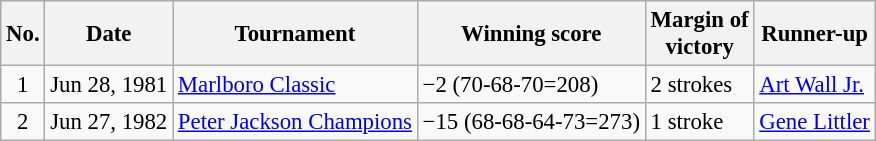<table class="wikitable" style="font-size:95%;">
<tr>
<th>No.</th>
<th>Date</th>
<th>Tournament</th>
<th>Winning score</th>
<th>Margin of<br>victory</th>
<th>Runner-up</th>
</tr>
<tr>
<td align=center>1</td>
<td align=right>Jun 28, 1981</td>
<td><a href='#'>Marlboro Classic</a></td>
<td>−2 (70-68-70=208)</td>
<td>2 strokes</td>
<td> <a href='#'>Art Wall Jr.</a></td>
</tr>
<tr>
<td align=center>2</td>
<td align=right>Jun 27, 1982</td>
<td><a href='#'>Peter Jackson Champions</a></td>
<td>−15 (68-68-64-73=273)</td>
<td>1 stroke</td>
<td> <a href='#'>Gene Littler</a></td>
</tr>
</table>
